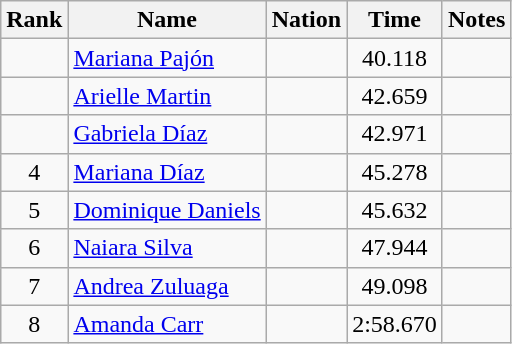<table class="wikitable sortable" style="text-align:center">
<tr>
<th>Rank</th>
<th>Name</th>
<th>Nation</th>
<th>Time</th>
<th>Notes</th>
</tr>
<tr>
<td></td>
<td align=left><a href='#'>Mariana Pajón</a></td>
<td align=left></td>
<td>40.118</td>
<td></td>
</tr>
<tr>
<td></td>
<td align=left><a href='#'>Arielle Martin</a></td>
<td align=left></td>
<td>42.659</td>
<td></td>
</tr>
<tr>
<td></td>
<td align=left><a href='#'>Gabriela Díaz</a></td>
<td align=left></td>
<td>42.971</td>
<td></td>
</tr>
<tr>
<td>4</td>
<td align=left><a href='#'>Mariana Díaz</a></td>
<td align=left></td>
<td>45.278</td>
<td></td>
</tr>
<tr>
<td>5</td>
<td align=left><a href='#'>Dominique Daniels</a></td>
<td align=left></td>
<td>45.632</td>
<td></td>
</tr>
<tr>
<td>6</td>
<td align=left><a href='#'>Naiara Silva</a></td>
<td align=left></td>
<td>47.944</td>
<td></td>
</tr>
<tr>
<td>7</td>
<td align=left><a href='#'>Andrea Zuluaga</a></td>
<td align=left></td>
<td>49.098</td>
<td></td>
</tr>
<tr>
<td>8</td>
<td align=left><a href='#'>Amanda Carr</a></td>
<td align=left></td>
<td>2:58.670</td>
<td></td>
</tr>
</table>
